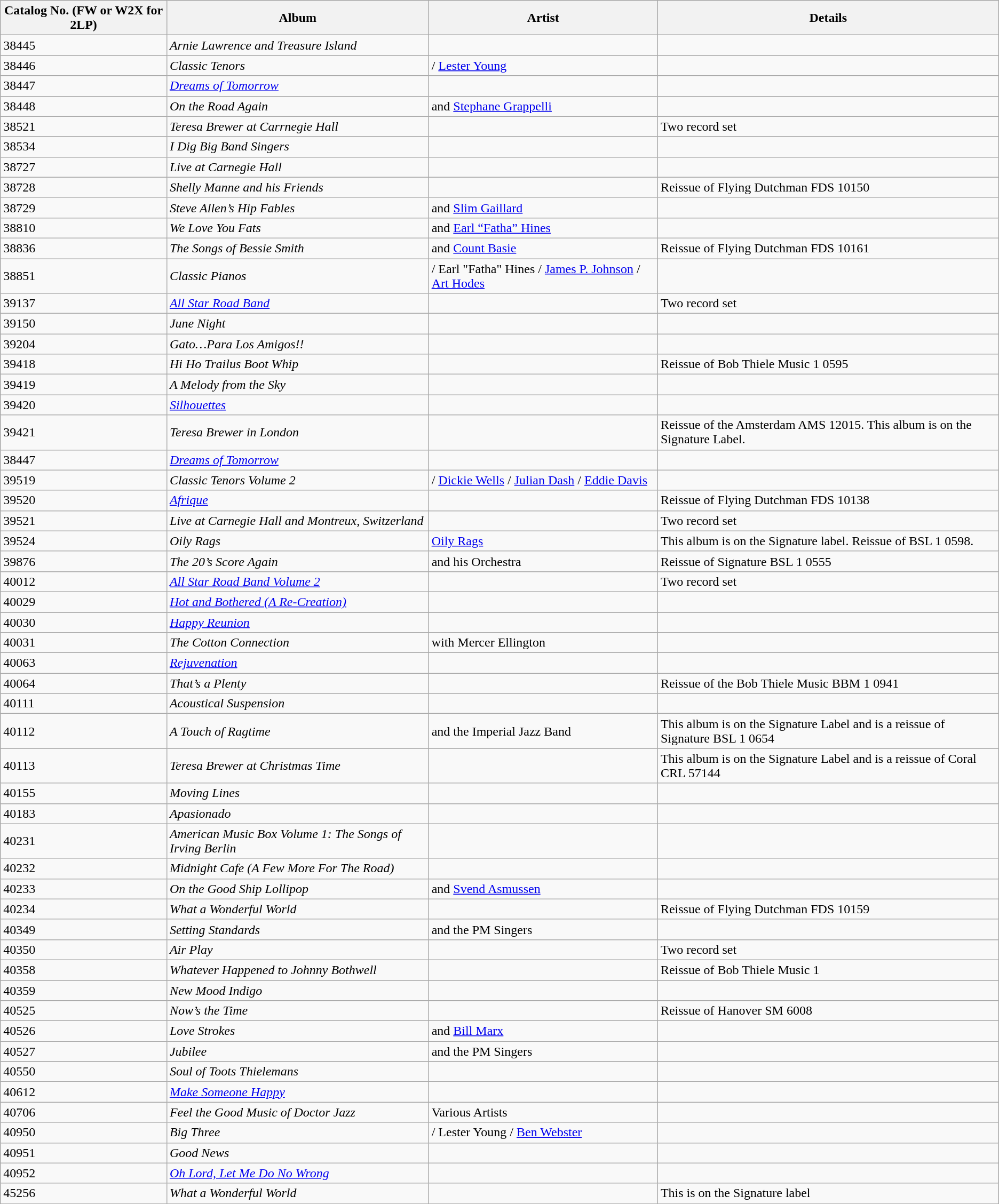<table class="wikitable sortable">
<tr>
<th>Catalog No. (FW or W2X for 2LP)</th>
<th>Album</th>
<th>Artist</th>
<th>Details</th>
</tr>
<tr>
<td>38445</td>
<td><em>Arnie Lawrence and Treasure Island</em></td>
<td></td>
<td></td>
</tr>
<tr>
<td>38446</td>
<td><em>Classic Tenors</em></td>
<td> / <a href='#'>Lester Young</a></td>
<td></td>
</tr>
<tr>
<td>38447</td>
<td><em><a href='#'>Dreams of Tomorrow</a></em></td>
<td></td>
<td></td>
</tr>
<tr>
<td>38448</td>
<td><em>On the Road Again</em></td>
<td> and <a href='#'>Stephane Grappelli</a></td>
<td></td>
</tr>
<tr>
<td>38521</td>
<td><em>Teresa Brewer at Carrnegie Hall</em></td>
<td></td>
<td>Two record set</td>
</tr>
<tr>
<td>38534</td>
<td><em>I Dig Big Band Singers</em></td>
<td></td>
<td></td>
</tr>
<tr>
<td>38727</td>
<td><em>Live at Carnegie Hall</em></td>
<td></td>
<td></td>
</tr>
<tr>
<td>38728</td>
<td><em>Shelly Manne and his Friends</em></td>
<td></td>
<td>Reissue of Flying Dutchman FDS 10150</td>
</tr>
<tr>
<td>38729</td>
<td><em>Steve Allen’s Hip Fables</em></td>
<td> and <a href='#'>Slim Gaillard</a></td>
<td></td>
</tr>
<tr>
<td>38810</td>
<td><em>We Love You Fats</em></td>
<td> and <a href='#'>Earl “Fatha” Hines</a></td>
<td></td>
</tr>
<tr>
<td>38836</td>
<td><em>The Songs of Bessie Smith</em></td>
<td> and <a href='#'>Count Basie</a></td>
<td>Reissue of Flying Dutchman FDS 10161</td>
</tr>
<tr>
<td>38851</td>
<td><em>Classic Pianos</em></td>
<td> / Earl "Fatha" Hines / <a href='#'>James P. Johnson</a> / <a href='#'>Art Hodes</a></td>
<td></td>
</tr>
<tr>
<td>39137</td>
<td><em><a href='#'>All Star Road Band</a></em></td>
<td></td>
<td>Two record set</td>
</tr>
<tr>
<td>39150</td>
<td><em>June Night</em></td>
<td></td>
<td></td>
</tr>
<tr>
<td>39204</td>
<td><em>Gato…Para Los Amigos!!</em></td>
<td></td>
<td></td>
</tr>
<tr>
<td>39418</td>
<td><em> Hi Ho Trailus Boot Whip</em></td>
<td></td>
<td>Reissue of Bob Thiele Music 1 0595</td>
</tr>
<tr>
<td>39419</td>
<td><em>A Melody from the Sky</em></td>
<td></td>
<td></td>
</tr>
<tr>
<td>39420</td>
<td><em><a href='#'>Silhouettes</a></em></td>
<td></td>
<td></td>
</tr>
<tr>
<td>39421</td>
<td><em>Teresa Brewer in London</em></td>
<td></td>
<td>Reissue of the Amsterdam AMS 12015. This album is on the Signature Label.</td>
</tr>
<tr>
<td>38447</td>
<td><em><a href='#'>Dreams of Tomorrow</a></em></td>
<td></td>
<td></td>
</tr>
<tr>
<td>39519</td>
<td><em>Classic Tenors Volume 2</em></td>
<td> / <a href='#'>Dickie Wells</a> / <a href='#'>Julian Dash</a> / <a href='#'>Eddie Davis</a></td>
<td></td>
</tr>
<tr>
<td>39520</td>
<td><em><a href='#'>Afrique</a></em></td>
<td></td>
<td>Reissue of Flying Dutchman FDS 10138</td>
</tr>
<tr>
<td>39521</td>
<td><em>Live at Carnegie Hall and Montreux, Switzerland</em></td>
<td></td>
<td>Two record set</td>
</tr>
<tr>
<td>39524</td>
<td><em>Oily Rags</em></td>
<td><a href='#'>Oily Rags</a></td>
<td>This album is on the Signature label. Reissue of BSL 1 0598.</td>
</tr>
<tr>
<td>39876</td>
<td><em>The 20’s Score Again</em></td>
<td> and his Orchestra</td>
<td>Reissue of Signature BSL 1 0555</td>
</tr>
<tr>
<td>40012</td>
<td><em><a href='#'>All Star Road Band Volume 2</a></em></td>
<td></td>
<td>Two record set</td>
</tr>
<tr>
<td>40029</td>
<td><em><a href='#'>Hot and Bothered (A Re-Creation)</a></em></td>
<td></td>
<td></td>
</tr>
<tr>
<td>40030</td>
<td><em><a href='#'>Happy Reunion</a></em></td>
<td></td>
<td></td>
</tr>
<tr>
<td>40031</td>
<td><em>The Cotton Connection</em></td>
<td> with Mercer Ellington</td>
<td></td>
</tr>
<tr>
<td>40063</td>
<td><em><a href='#'>Rejuvenation</a></em></td>
<td></td>
<td></td>
</tr>
<tr>
<td>40064</td>
<td><em>That’s a Plenty</em></td>
<td></td>
<td>Reissue of the Bob Thiele Music BBM 1 0941</td>
</tr>
<tr>
<td>40111</td>
<td><em>Acoustical Suspension</em></td>
<td></td>
<td></td>
</tr>
<tr>
<td>40112</td>
<td><em>A Touch of Ragtime</em></td>
<td> and the Imperial Jazz Band</td>
<td>This album is on the Signature Label and is a reissue of Signature BSL 1 0654</td>
</tr>
<tr>
<td>40113</td>
<td><em>Teresa Brewer at Christmas Time</em></td>
<td></td>
<td>This album is on the Signature Label and is a reissue of Coral	CRL 57144</td>
</tr>
<tr>
<td>40155</td>
<td><em>Moving Lines</em></td>
<td></td>
<td></td>
</tr>
<tr>
<td>40183</td>
<td><em>Apasionado</em></td>
<td></td>
<td></td>
</tr>
<tr>
<td>40231</td>
<td><em>American Music Box Volume 1: The Songs of Irving Berlin</em></td>
<td></td>
<td></td>
</tr>
<tr>
<td>40232</td>
<td><em>Midnight Cafe (A Few More For The Road)</em></td>
<td></td>
<td></td>
</tr>
<tr>
<td>40233</td>
<td><em>On the Good Ship Lollipop</em></td>
<td> and <a href='#'>Svend Asmussen</a></td>
<td></td>
</tr>
<tr>
<td>40234</td>
<td><em>What a Wonderful World</em></td>
<td></td>
<td>Reissue of Flying Dutchman FDS 10159</td>
</tr>
<tr>
<td>40349</td>
<td><em>Setting Standards</em></td>
<td> and the PM Singers</td>
<td></td>
</tr>
<tr>
<td>40350</td>
<td><em>Air Play</em></td>
<td></td>
<td>Two record set</td>
</tr>
<tr>
<td>40358</td>
<td><em>Whatever Happened to Johnny Bothwell</em></td>
<td></td>
<td>Reissue of Bob Thiele Music 1</td>
</tr>
<tr>
<td>40359</td>
<td><em>New Mood Indigo</em></td>
<td></td>
<td></td>
</tr>
<tr>
<td>40525</td>
<td><em>Now’s the Time</em></td>
<td></td>
<td>Reissue of Hanover SM 6008</td>
</tr>
<tr>
<td>40526</td>
<td><em>Love Strokes</em></td>
<td> and <a href='#'>Bill Marx</a></td>
<td></td>
</tr>
<tr>
<td>40527</td>
<td><em>Jubilee</em></td>
<td> and the PM Singers</td>
<td></td>
</tr>
<tr>
<td>40550</td>
<td><em>Soul of Toots Thielemans</em></td>
<td></td>
<td></td>
</tr>
<tr>
<td>40612</td>
<td><em><a href='#'>Make Someone Happy</a></em></td>
<td></td>
<td></td>
</tr>
<tr>
<td>40706</td>
<td><em>Feel the Good Music of Doctor Jazz</em></td>
<td>Various Artists</td>
<td></td>
</tr>
<tr>
<td>40950</td>
<td><em>Big Three</em></td>
<td> / Lester Young / <a href='#'>Ben Webster</a></td>
<td></td>
</tr>
<tr>
<td>40951</td>
<td><em>Good News</em></td>
<td></td>
<td></td>
</tr>
<tr>
<td>40952</td>
<td><em><a href='#'>Oh Lord, Let Me Do No Wrong</a></em></td>
<td></td>
<td></td>
</tr>
<tr>
<td>45256</td>
<td><em>What a Wonderful World</em></td>
<td></td>
<td>This is on the Signature label</td>
</tr>
<tr>
</tr>
</table>
